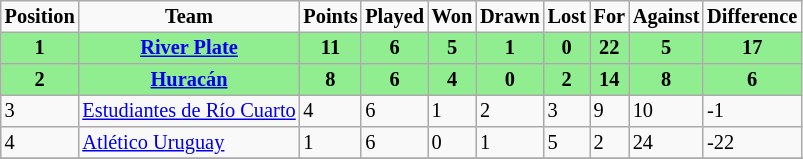<table border="2" cellpadding="2" cellspacing="0" style="margin: 0; background: #f9f9f9; border: 1px #aaa solid; border-collapse: collapse; font-size: 85%;">
<tr>
<th>Position</th>
<th>Team</th>
<th>Points</th>
<th>Played</th>
<th>Won</th>
<th>Drawn</th>
<th>Lost</th>
<th>For</th>
<th>Against</th>
<th>Difference</th>
</tr>
<tr>
<th bgcolor="lightgreen">1</th>
<th bgcolor="lightgreen"><a href='#'>River Plate</a></th>
<th bgcolor="lightgreen">11</th>
<th bgcolor="lightgreen">6</th>
<th bgcolor="lightgreen">5</th>
<th bgcolor="lightgreen">1</th>
<th bgcolor="lightgreen">0</th>
<th bgcolor="lightgreen">22</th>
<th bgcolor="lightgreen">5</th>
<th bgcolor="lightgreen">17</th>
</tr>
<tr>
<th bgcolor="lightgreen">2</th>
<th bgcolor="lightgreen"><a href='#'>Huracán</a></th>
<th bgcolor="lightgreen">8</th>
<th bgcolor="lightgreen">6</th>
<th bgcolor="lightgreen">4</th>
<th bgcolor="lightgreen">0</th>
<th bgcolor="lightgreen">2</th>
<th bgcolor="lightgreen">14</th>
<th bgcolor="lightgreen">8</th>
<th bgcolor="lightgreen">6</th>
</tr>
<tr>
<td>3</td>
<td><a href='#'>Estudiantes de Río Cuarto</a></td>
<td>4</td>
<td>6</td>
<td>1</td>
<td>2</td>
<td>3</td>
<td>9</td>
<td>10</td>
<td>-1</td>
</tr>
<tr>
<td>4</td>
<td><a href='#'>Atlético Uruguay</a></td>
<td>1</td>
<td>6</td>
<td>0</td>
<td>1</td>
<td>5</td>
<td>2</td>
<td>24</td>
<td>-22</td>
</tr>
<tr>
</tr>
</table>
